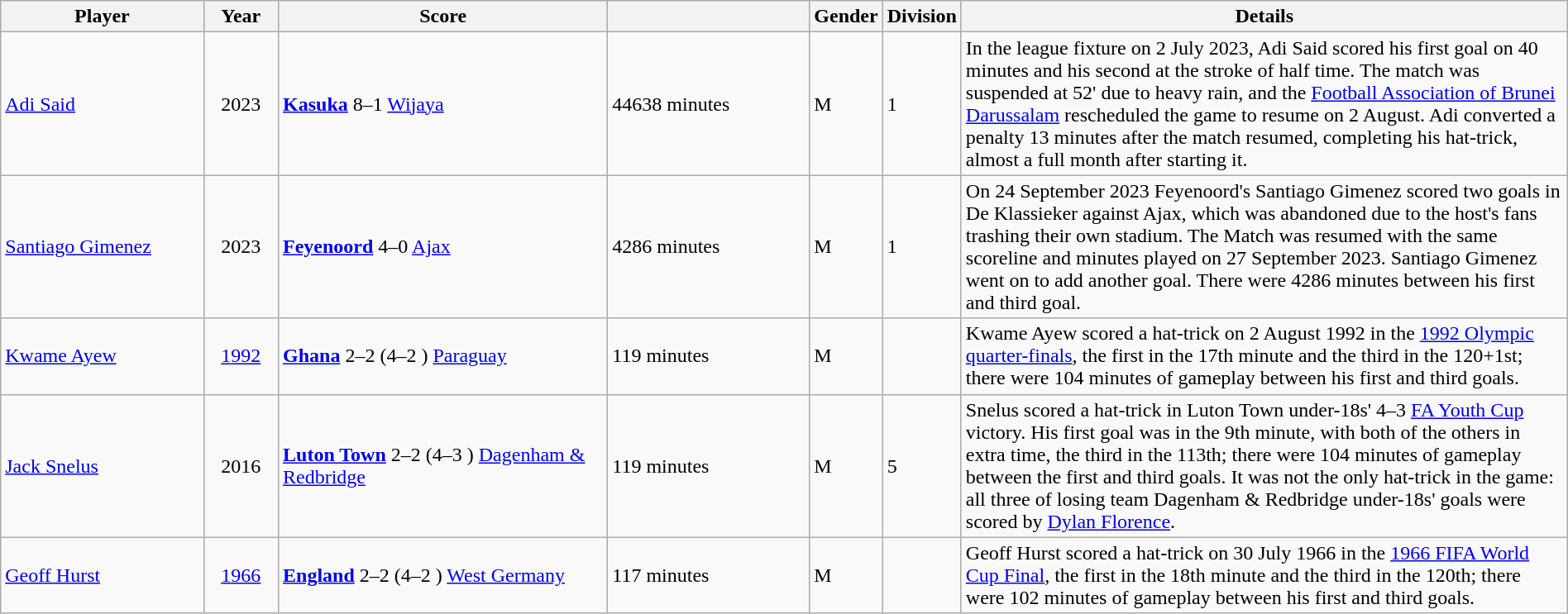<table class="wikitable sortable" width=100%>
<tr>
<th width = 14%>Player</th>
<th width = 5%>Year</th>
<th width = 23%>Score</th>
<th width = 14%></th>
<th width = 1%>Gender</th>
<th>Division</th>
<th width="50%">Details</th>
</tr>
<tr>
<td> <a href='#'>Adi Said</a></td>
<td align=center>2023</td>
<td><strong><a href='#'>Kasuka</a></strong> 8–1 <a href='#'>Wijaya</a></td>
<td>44638 minutes</td>
<td>M</td>
<td>1</td>
<td>In the league fixture on 2 July 2023, Adi Said scored his first goal on 40 minutes and his second at the stroke of half time. The match was suspended at 52' due to heavy rain, and the <a href='#'>Football Association of Brunei Darussalam</a> rescheduled the game to resume on 2 August. Adi converted a penalty 13 minutes after the match resumed, completing his hat-trick, almost a full month after starting it.</td>
</tr>
<tr>
<td> <a href='#'>Santiago Gimenez</a></td>
<td align=center>2023</td>
<td><strong><a href='#'>Feyenoord</a></strong> 4–0 <a href='#'>Ajax</a></td>
<td>4286 minutes</td>
<td>M</td>
<td>1</td>
<td>On 24 September 2023 Feyenoord's Santiago Gimenez scored two goals in De Klassieker against Ajax, which was abandoned due to the host's fans trashing their own stadium. The Match was resumed with the same scoreline and minutes played on 27 September 2023. Santiago Gimenez went on to add another goal. There were 4286 minutes between his first and third goal.</td>
</tr>
<tr>
<td> <a href='#'>Kwame Ayew</a></td>
<td align=center><a href='#'>1992</a></td>
<td><a href='#'><strong>Ghana</strong></a> 2–2 (4–2 ) <a href='#'>Paraguay</a></td>
<td>119 minutes</td>
<td>M</td>
<td></td>
<td>Kwame Ayew scored a hat-trick on 2 August 1992 in the <a href='#'>1992 Olympic quarter-finals</a>, the first in the 17th minute and the third in the 120+1st; there were 104 minutes of gameplay between his first and third goals.</td>
</tr>
<tr>
<td> <a href='#'>Jack Snelus</a></td>
<td align=center>2016</td>
<td><strong><a href='#'>Luton Town</a></strong> 2–2 (4–3 ) <a href='#'>Dagenham & Redbridge</a></td>
<td>119 minutes</td>
<td>M</td>
<td>5</td>
<td>Snelus scored a hat-trick in Luton Town under-18s' 4–3 <a href='#'>FA Youth Cup</a> victory. His first goal was in the 9th minute, with both of the others in extra time, the third in the 113th; there were 104 minutes of gameplay between the first and third goals. It was not the only hat-trick in the game: all three of losing team Dagenham & Redbridge under-18s' goals were scored by <a href='#'>Dylan Florence</a>.</td>
</tr>
<tr>
<td> <a href='#'>Geoff Hurst</a></td>
<td align="center"><a href='#'>1966</a></td>
<td><a href='#'><strong>England</strong></a> 2–2 (4–2 ) <a href='#'>West Germany</a></td>
<td>117 minutes</td>
<td>M</td>
<td></td>
<td>Geoff Hurst scored a hat-trick on 30 July 1966 in the <a href='#'>1966 FIFA World Cup Final</a>, the first in the 18th minute and the third in the 120th; there were 102 minutes of gameplay between his first and third goals.</td>
</tr>
</table>
